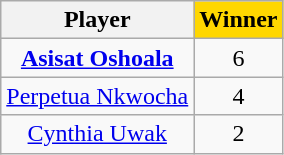<table class="wikitable" style="text-align:center">
<tr>
<th>Player</th>
<th style="background-color: gold">Winner</th>
</tr>
<tr>
<td><strong><a href='#'>Asisat Oshoala</a></strong></td>
<td>6</td>
</tr>
<tr>
<td><a href='#'>Perpetua Nkwocha</a></td>
<td>4</td>
</tr>
<tr>
<td><a href='#'>Cynthia Uwak</a></td>
<td>2</td>
</tr>
</table>
